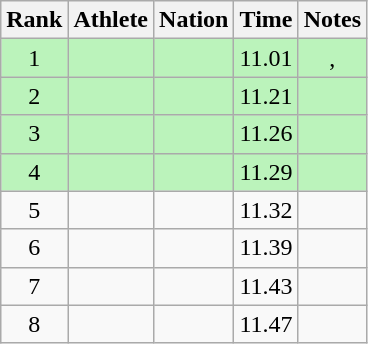<table class="wikitable sortable" style="text-align:center">
<tr>
<th>Rank</th>
<th>Athlete</th>
<th>Nation</th>
<th>Time</th>
<th>Notes</th>
</tr>
<tr bgcolor=#bbf3bb>
<td>1</td>
<td align=left></td>
<td align=left></td>
<td>11.01</td>
<td>, </td>
</tr>
<tr bgcolor=#bbf3bb>
<td>2</td>
<td align=left></td>
<td align=left></td>
<td>11.21</td>
<td></td>
</tr>
<tr bgcolor=#bbf3bb>
<td>3</td>
<td align=left></td>
<td align=left></td>
<td>11.26</td>
<td></td>
</tr>
<tr bgcolor=#bbf3bb>
<td>4</td>
<td align=left></td>
<td align=left></td>
<td>11.29</td>
<td></td>
</tr>
<tr>
<td>5</td>
<td align=left></td>
<td align=left></td>
<td>11.32</td>
<td></td>
</tr>
<tr>
<td>6</td>
<td align=left></td>
<td align=left></td>
<td>11.39</td>
<td></td>
</tr>
<tr>
<td>7</td>
<td align=left></td>
<td align=left></td>
<td>11.43</td>
<td></td>
</tr>
<tr>
<td>8</td>
<td align=left></td>
<td align=left></td>
<td>11.47</td>
<td></td>
</tr>
</table>
